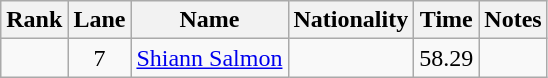<table class="wikitable sortable" style="text-align:center">
<tr>
<th>Rank</th>
<th>Lane</th>
<th>Name</th>
<th>Nationality</th>
<th>Time</th>
<th>Notes</th>
</tr>
<tr>
<td></td>
<td>7</td>
<td align=left><a href='#'>Shiann Salmon</a></td>
<td align=left></td>
<td>58.29</td>
<td></td>
</tr>
</table>
